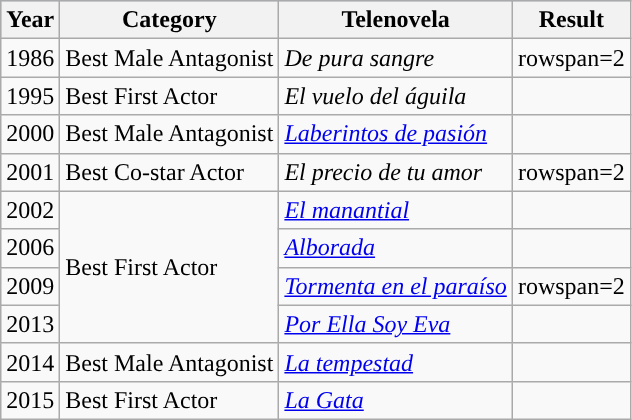<table class="wikitable">
<tr style="background:#b0c4de;">
<th>Year</th>
<th>Category</th>
<th>Telenovela</th>
<th>Result</th>
</tr>
<tr>
<td>1986</td>
<td>Best Male Antagonist</td>
<td><em>De pura sangre</em></td>
<td>rowspan=2 </td>
</tr>
<tr>
<td>1995</td>
<td>Best First Actor</td>
<td><em>El vuelo del águila</em></td>
</tr>
<tr>
<td>2000</td>
<td>Best Male Antagonist</td>
<td><em><a href='#'>Laberintos de pasión</a></em></td>
<td></td>
</tr>
<tr>
<td>2001</td>
<td>Best Co-star Actor</td>
<td><em>El precio de tu amor</em></td>
<td>rowspan=2 </td>
</tr>
<tr>
<td>2002</td>
<td rowspan=4>Best First Actor</td>
<td><em><a href='#'>El manantial</a> </em></td>
</tr>
<tr>
<td>2006</td>
<td><em> <a href='#'>Alborada</a></em></td>
<td></td>
</tr>
<tr>
<td>2009</td>
<td><em><a href='#'>Tormenta en el paraíso</a></em></td>
<td>rowspan=2 </td>
</tr>
<tr>
<td>2013</td>
<td><em><a href='#'>Por Ella Soy Eva</a></em></td>
</tr>
<tr>
<td>2014</td>
<td>Best Male Antagonist</td>
<td><em><a href='#'>La tempestad</a> </em></td>
<td></td>
</tr>
<tr>
<td>2015</td>
<td>Best First Actor</td>
<td><em><a href='#'>La Gata</a> </em></td>
<td></td>
</tr>
</table>
